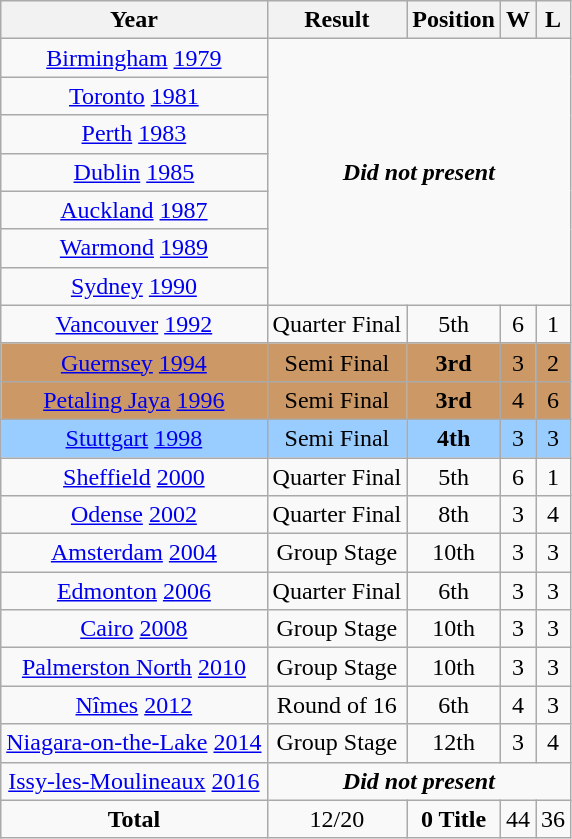<table class="wikitable" style="text-align: center;">
<tr>
<th>Year</th>
<th>Result</th>
<th>Position</th>
<th>W</th>
<th>L</th>
</tr>
<tr>
<td> <a href='#'>Birmingham</a> <a href='#'>1979</a></td>
<td rowspan="7" colspan="4" align="center"><strong><em>Did not present</em></strong></td>
</tr>
<tr>
<td> <a href='#'>Toronto</a> <a href='#'>1981</a></td>
</tr>
<tr>
<td> <a href='#'>Perth</a> <a href='#'>1983</a></td>
</tr>
<tr>
<td> <a href='#'>Dublin</a> <a href='#'>1985</a></td>
</tr>
<tr>
<td> <a href='#'>Auckland</a> <a href='#'>1987</a></td>
</tr>
<tr>
<td> <a href='#'>Warmond</a> <a href='#'>1989</a></td>
</tr>
<tr>
<td> <a href='#'>Sydney</a> <a href='#'>1990</a></td>
</tr>
<tr>
<td> <a href='#'>Vancouver</a> <a href='#'>1992</a></td>
<td>Quarter Final</td>
<td>5th</td>
<td>6</td>
<td>1</td>
</tr>
<tr style="background:#c96;">
<td> <a href='#'>Guernsey</a> <a href='#'>1994</a></td>
<td>Semi Final</td>
<td><strong>3rd</strong></td>
<td>3</td>
<td>2</td>
</tr>
<tr style="background:#c96;">
<td> <a href='#'>Petaling Jaya</a> <a href='#'>1996</a></td>
<td>Semi Final</td>
<td><strong>3rd</strong></td>
<td>4</td>
<td>6</td>
</tr>
<tr style="background:#9acdff;">
<td> <a href='#'>Stuttgart</a> <a href='#'>1998</a></td>
<td>Semi Final</td>
<td><strong>4th</strong></td>
<td>3</td>
<td>3</td>
</tr>
<tr>
<td> <a href='#'>Sheffield</a> <a href='#'>2000</a></td>
<td>Quarter Final</td>
<td>5th</td>
<td>6</td>
<td>1</td>
</tr>
<tr>
<td> <a href='#'>Odense</a> <a href='#'>2002</a></td>
<td>Quarter Final</td>
<td>8th</td>
<td>3</td>
<td>4</td>
</tr>
<tr>
<td> <a href='#'>Amsterdam</a> <a href='#'>2004</a></td>
<td>Group Stage</td>
<td>10th</td>
<td>3</td>
<td>3</td>
</tr>
<tr>
<td> <a href='#'>Edmonton</a> <a href='#'>2006</a></td>
<td>Quarter Final</td>
<td>6th</td>
<td>3</td>
<td>3</td>
</tr>
<tr>
<td> <a href='#'>Cairo</a> <a href='#'>2008</a></td>
<td>Group Stage</td>
<td>10th</td>
<td>3</td>
<td>3</td>
</tr>
<tr>
<td> <a href='#'>Palmerston North</a> <a href='#'>2010</a></td>
<td>Group Stage</td>
<td>10th</td>
<td>3</td>
<td>3</td>
</tr>
<tr>
<td> <a href='#'>Nîmes</a> <a href='#'>2012</a></td>
<td>Round of 16</td>
<td>6th</td>
<td>4</td>
<td>3</td>
</tr>
<tr>
<td> <a href='#'>Niagara-on-the-Lake</a> <a href='#'>2014</a></td>
<td>Group Stage</td>
<td>12th</td>
<td>3</td>
<td>4</td>
</tr>
<tr>
<td> <a href='#'>Issy-les-Moulineaux</a> <a href='#'>2016</a></td>
<td rowspan="1" colspan="4" align="center"><strong><em>Did not present</em></strong></td>
</tr>
<tr>
<td><strong>Total</strong></td>
<td>12/20</td>
<td><strong>0 Title</strong></td>
<td>44</td>
<td>36</td>
</tr>
</table>
